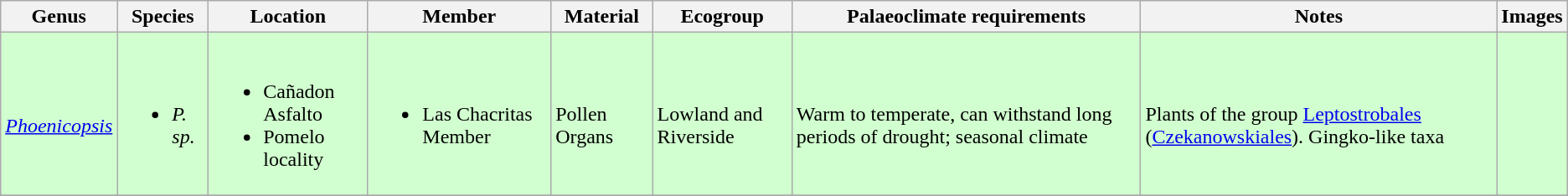<table class="wikitable sortable">
<tr>
<th>Genus</th>
<th>Species</th>
<th>Location</th>
<th>Member</th>
<th>Material</th>
<th>Ecogroup</th>
<th>Palaeoclimate requirements</th>
<th>Notes</th>
<th>Images</th>
</tr>
<tr>
<td style="background:#D1FFCF;"><br><em><a href='#'>Phoenicopsis</a></em></td>
<td style="background:#D1FFCF;"><br><ul><li><em>P. sp.</em></li></ul></td>
<td style="background:#D1FFCF;"><br><ul><li>Cañadon Asfalto</li><li>Pomelo locality</li></ul></td>
<td style="background:#D1FFCF;"><br><ul><li>Las Chacritas Member</li></ul></td>
<td style="background:#D1FFCF;"><br>Pollen Organs</td>
<td style="background:#D1FFCF;"><br>Lowland and Riverside</td>
<td style="background:#D1FFCF;"><br>Warm to temperate, can withstand long periods of drought; seasonal climate</td>
<td style="background:#D1FFCF;"><br>Plants of the group <a href='#'>Leptostrobales</a> (<a href='#'>Czekanowskiales</a>). Gingko-like taxa</td>
<td style="background:#D1FFCF;"></td>
</tr>
<tr>
</tr>
</table>
